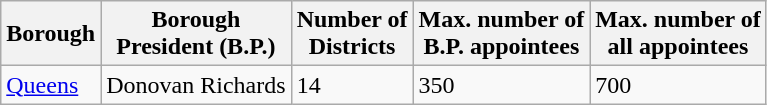<table class="wikitable floatright">
<tr>
<th>Borough</th>
<th>Borough <br>President (B.P.)</th>
<th>Number of<br> Districts</th>
<th>Max. number of<br> B.P. appointees</th>
<th>Max. number of<br> all appointees</th>
</tr>
<tr>
<td><a href='#'>Queens</a></td>
<td>Donovan Richards</td>
<td>14</td>
<td>350</td>
<td>700</td>
</tr>
</table>
